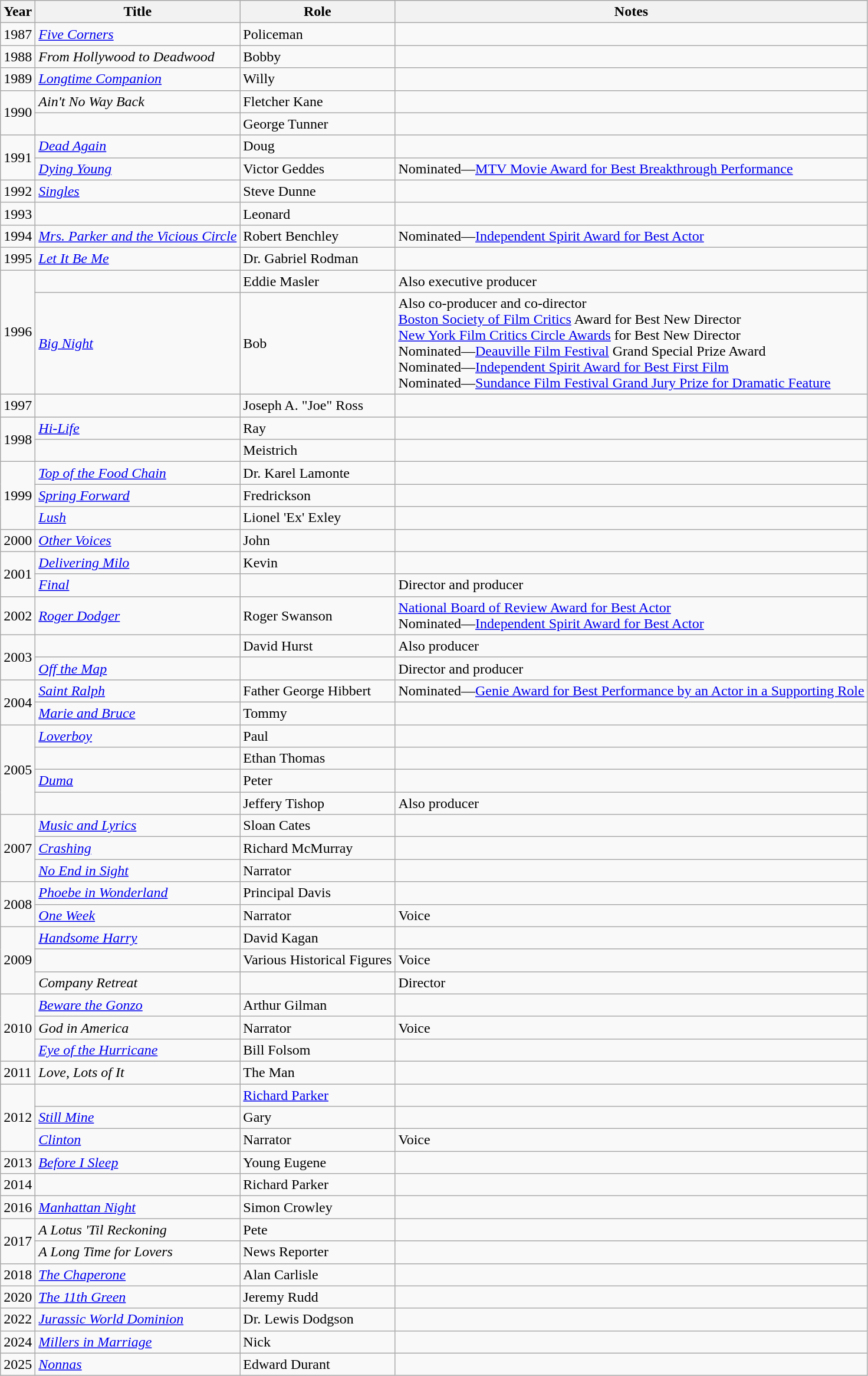<table class="wikitable sortable">
<tr>
<th>Year</th>
<th>Title</th>
<th>Role</th>
<th class="unsortable">Notes</th>
</tr>
<tr>
<td>1987</td>
<td><em><a href='#'>Five Corners</a></em></td>
<td>Policeman</td>
<td></td>
</tr>
<tr>
<td>1988</td>
<td><em>From Hollywood to Deadwood</em></td>
<td>Bobby</td>
<td></td>
</tr>
<tr>
<td>1989</td>
<td><em><a href='#'>Longtime Companion</a></em></td>
<td>Willy</td>
<td></td>
</tr>
<tr>
<td rowspan="2">1990</td>
<td><em>Ain't No Way Back</em></td>
<td>Fletcher Kane</td>
<td></td>
</tr>
<tr>
<td><em></em></td>
<td>George Tunner</td>
<td></td>
</tr>
<tr>
<td rowspan="2">1991</td>
<td><em><a href='#'>Dead Again</a></em></td>
<td>Doug</td>
<td></td>
</tr>
<tr>
<td><em><a href='#'>Dying Young</a></em></td>
<td>Victor Geddes</td>
<td>Nominated—<a href='#'>MTV Movie Award for Best Breakthrough Performance</a></td>
</tr>
<tr>
<td>1992</td>
<td><em><a href='#'>Singles</a></em></td>
<td>Steve Dunne</td>
<td></td>
</tr>
<tr>
<td>1993</td>
<td><em></em></td>
<td>Leonard</td>
<td></td>
</tr>
<tr>
<td>1994</td>
<td><em><a href='#'>Mrs. Parker and the Vicious Circle</a></em></td>
<td>Robert Benchley</td>
<td>Nominated—<a href='#'>Independent Spirit Award for Best Actor</a></td>
</tr>
<tr>
<td>1995</td>
<td><em><a href='#'>Let It Be Me</a></em></td>
<td>Dr. Gabriel Rodman</td>
<td></td>
</tr>
<tr>
<td rowspan="2">1996</td>
<td><em></em></td>
<td>Eddie Masler</td>
<td>Also executive producer</td>
</tr>
<tr>
<td><em><a href='#'>Big Night</a></em></td>
<td>Bob</td>
<td>Also co-producer and co-director <br><a href='#'>Boston Society of Film Critics</a> Award for Best New Director<br><a href='#'>New York Film Critics Circle Awards</a> for Best New Director<br>Nominated—<a href='#'>Deauville Film Festival</a> Grand Special Prize Award<br>Nominated—<a href='#'>Independent Spirit Award for Best First Film</a><br>Nominated—<a href='#'>Sundance Film Festival Grand Jury Prize for Dramatic Feature</a></td>
</tr>
<tr>
<td>1997</td>
<td><em></em></td>
<td>Joseph A. "Joe" Ross</td>
<td></td>
</tr>
<tr>
<td rowspan="2">1998</td>
<td><em><a href='#'>Hi-Life</a></em></td>
<td>Ray</td>
<td></td>
</tr>
<tr>
<td><em></em></td>
<td>Meistrich</td>
<td></td>
</tr>
<tr>
<td rowspan="3">1999</td>
<td><em><a href='#'>Top of the Food Chain</a></em></td>
<td>Dr. Karel Lamonte</td>
<td></td>
</tr>
<tr>
<td><em><a href='#'>Spring Forward</a></em></td>
<td>Fredrickson</td>
<td></td>
</tr>
<tr>
<td><em><a href='#'>Lush</a></em></td>
<td>Lionel 'Ex' Exley</td>
<td></td>
</tr>
<tr>
<td>2000</td>
<td><em><a href='#'>Other Voices</a></em></td>
<td>John</td>
<td></td>
</tr>
<tr>
<td rowspan="2">2001</td>
<td><em><a href='#'>Delivering Milo</a></em></td>
<td>Kevin</td>
<td></td>
</tr>
<tr>
<td><em><a href='#'>Final</a></em></td>
<td></td>
<td>Director and producer</td>
</tr>
<tr>
<td>2002</td>
<td><em><a href='#'>Roger Dodger</a></em></td>
<td>Roger Swanson</td>
<td><a href='#'>National Board of Review Award for Best Actor</a><br>Nominated—<a href='#'>Independent Spirit Award for Best Actor</a></td>
</tr>
<tr>
<td rowspan="2">2003</td>
<td><em></em></td>
<td>David Hurst</td>
<td>Also producer</td>
</tr>
<tr>
<td><em><a href='#'>Off the Map</a></em></td>
<td></td>
<td>Director and producer</td>
</tr>
<tr>
<td rowspan="2">2004</td>
<td><em><a href='#'>Saint Ralph</a></em></td>
<td>Father George Hibbert</td>
<td>Nominated—<a href='#'>Genie Award for Best Performance by an Actor in a Supporting Role</a></td>
</tr>
<tr>
<td><em><a href='#'>Marie and Bruce</a></em></td>
<td>Tommy</td>
<td></td>
</tr>
<tr>
<td rowspan="4">2005</td>
<td><em><a href='#'>Loverboy</a></em></td>
<td>Paul</td>
<td></td>
</tr>
<tr>
<td><em></em></td>
<td>Ethan Thomas</td>
<td></td>
</tr>
<tr>
<td><em><a href='#'>Duma</a></em></td>
<td>Peter</td>
<td></td>
</tr>
<tr>
<td><em></em></td>
<td>Jeffery Tishop</td>
<td>Also producer</td>
</tr>
<tr>
<td rowspan="3">2007</td>
<td><em><a href='#'>Music and Lyrics</a></em></td>
<td>Sloan Cates</td>
<td></td>
</tr>
<tr>
<td><em><a href='#'>Crashing</a></em></td>
<td>Richard McMurray</td>
<td></td>
</tr>
<tr>
<td><em><a href='#'>No End in Sight</a></em></td>
<td>Narrator</td>
<td></td>
</tr>
<tr>
<td rowspan="2">2008</td>
<td><em><a href='#'>Phoebe in Wonderland</a></em></td>
<td>Principal Davis</td>
<td></td>
</tr>
<tr>
<td><em><a href='#'>One Week</a></em></td>
<td>Narrator</td>
<td>Voice</td>
</tr>
<tr>
<td rowspan="3">2009</td>
<td><em><a href='#'>Handsome Harry</a></em></td>
<td>David Kagan</td>
<td></td>
</tr>
<tr>
<td><em></em></td>
<td>Various Historical Figures</td>
<td>Voice</td>
</tr>
<tr>
<td><em>Company Retreat</em></td>
<td></td>
<td>Director</td>
</tr>
<tr>
<td rowspan="3">2010</td>
<td><em><a href='#'>Beware the Gonzo</a></em></td>
<td>Arthur Gilman</td>
<td></td>
</tr>
<tr>
<td><em>God in America</em></td>
<td>Narrator</td>
<td>Voice</td>
</tr>
<tr>
<td><em><a href='#'>Eye of the Hurricane</a></em></td>
<td>Bill Folsom</td>
<td></td>
</tr>
<tr>
<td>2011</td>
<td><em>Love, Lots of It</em></td>
<td>The Man</td>
<td></td>
</tr>
<tr>
<td rowspan="3">2012</td>
<td><em></em></td>
<td><a href='#'>Richard Parker</a></td>
<td></td>
</tr>
<tr>
<td><em><a href='#'>Still Mine</a></em></td>
<td>Gary</td>
<td></td>
</tr>
<tr>
<td><em><a href='#'>Clinton</a></em></td>
<td>Narrator</td>
<td>Voice</td>
</tr>
<tr>
<td>2013</td>
<td><em><a href='#'>Before I Sleep</a></em></td>
<td>Young Eugene</td>
<td></td>
</tr>
<tr>
<td>2014</td>
<td><em></em></td>
<td>Richard Parker</td>
<td></td>
</tr>
<tr>
<td>2016</td>
<td><em><a href='#'>Manhattan Night</a></em></td>
<td>Simon Crowley</td>
<td></td>
</tr>
<tr>
<td rowspan="2">2017</td>
<td><em>A Lotus 'Til Reckoning</em></td>
<td>Pete</td>
<td></td>
</tr>
<tr>
<td><em>A Long Time for Lovers</em></td>
<td>News Reporter</td>
<td></td>
</tr>
<tr>
<td>2018</td>
<td><em><a href='#'>The Chaperone</a></em></td>
<td>Alan Carlisle</td>
<td></td>
</tr>
<tr>
<td>2020</td>
<td><em><a href='#'>The 11th Green</a></em></td>
<td>Jeremy Rudd</td>
<td></td>
</tr>
<tr>
<td>2022</td>
<td><em><a href='#'>Jurassic World Dominion</a></em></td>
<td>Dr. Lewis Dodgson</td>
<td></td>
</tr>
<tr>
<td>2024</td>
<td><em><a href='#'>Millers in Marriage</a></em></td>
<td>Nick</td>
<td></td>
</tr>
<tr>
<td>2025</td>
<td><em><a href='#'>Nonnas</a></em></td>
<td>Edward Durant</td>
<td></td>
</tr>
</table>
